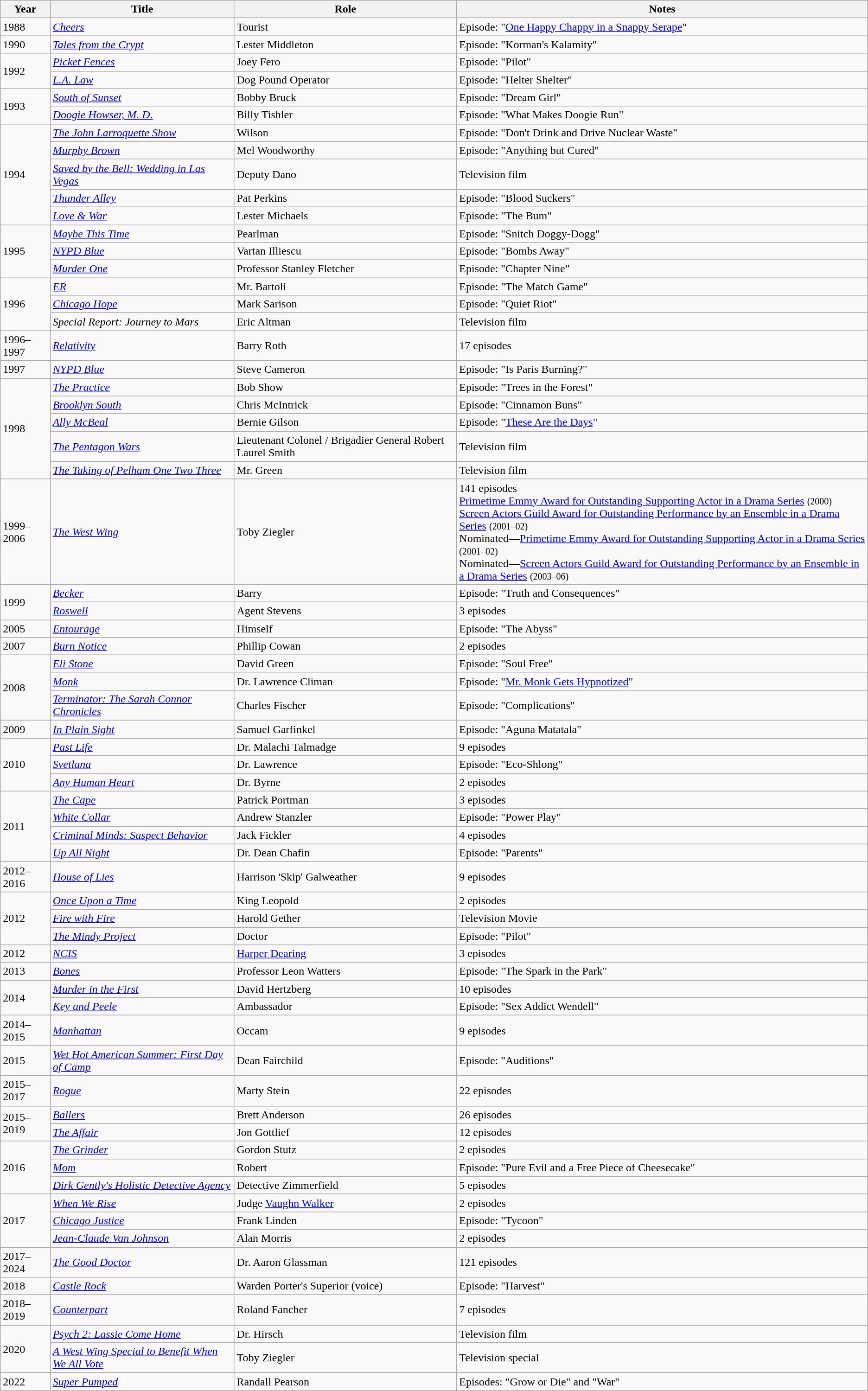<table class="wikitable sortable">
<tr>
<th>Year</th>
<th>Title</th>
<th>Role</th>
<th>Notes</th>
</tr>
<tr>
<td>1988</td>
<td><em><a href='#'>Cheers</a></em></td>
<td>Tourist</td>
<td>Episode: "<a href='#'>One Happy Chappy in a Snappy Serape</a>"</td>
</tr>
<tr>
<td>1990</td>
<td><em><a href='#'>Tales from the Crypt</a></em></td>
<td>Lester Middleton</td>
<td>Episode: "Korman's Kalamity"</td>
</tr>
<tr>
<td rowspan=2>1992</td>
<td><em><a href='#'>Picket Fences</a></em></td>
<td>Joey Fero</td>
<td>Episode: "Pilot"</td>
</tr>
<tr>
<td><em><a href='#'>L.A. Law</a></em></td>
<td>Dog Pound Operator</td>
<td>Episode: "Helter Shelter"</td>
</tr>
<tr>
<td rowspan=2>1993</td>
<td><em><a href='#'>South of Sunset</a></em></td>
<td>Bobby Bruck</td>
<td>Episode: "Dream Girl"</td>
</tr>
<tr>
<td><em><a href='#'>Doogie Howser, M. D.</a></em></td>
<td>Billy Tishler</td>
<td>Episode: "What Makes Doogie Run"</td>
</tr>
<tr>
<td rowspan=5>1994</td>
<td><em><a href='#'>The John Larroquette Show</a></em></td>
<td>Wilson</td>
<td>Episode: "Don't Drink and Drive Nuclear Waste"</td>
</tr>
<tr>
<td><em><a href='#'>Murphy Brown</a></em></td>
<td>Mel Woodworthy</td>
<td>Episode: "Anything but Cured"</td>
</tr>
<tr>
<td><em><a href='#'>Saved by the Bell: Wedding in Las Vegas</a></em></td>
<td>Deputy Dano</td>
<td>Television film</td>
</tr>
<tr>
<td><em><a href='#'>Thunder Alley</a></em></td>
<td>Pat Perkins</td>
<td>Episode: "Blood Suckers"</td>
</tr>
<tr>
<td><em><a href='#'>Love & War</a></em></td>
<td>Lester Michaels</td>
<td>Episode: "The Bum"</td>
</tr>
<tr>
<td rowspan=3>1995</td>
<td><em><a href='#'>Maybe This Time</a></em></td>
<td>Pearlman</td>
<td>Episode: "Snitch Doggy-Dogg"</td>
</tr>
<tr>
<td><em><a href='#'>NYPD Blue</a></em></td>
<td>Vartan Illiescu</td>
<td>Episode: "Bombs Away"</td>
</tr>
<tr>
<td><em><a href='#'>Murder One</a></em></td>
<td>Professor Stanley Fletcher</td>
<td>Episode: "Chapter Nine"</td>
</tr>
<tr>
<td rowspan=3>1996</td>
<td><em><a href='#'>ER</a></em></td>
<td>Mr. Bartoli</td>
<td>Episode: "The Match Game"</td>
</tr>
<tr>
<td><em><a href='#'>Chicago Hope</a></em></td>
<td>Mark Sarison</td>
<td>Episode: "Quiet Riot"</td>
</tr>
<tr>
<td><em>Special Report: Journey to Mars</em></td>
<td>Eric Altman</td>
<td>Television film</td>
</tr>
<tr>
<td>1996–1997</td>
<td><em><a href='#'>Relativity</a></em></td>
<td>Barry Roth</td>
<td>17 episodes</td>
</tr>
<tr>
<td>1997</td>
<td><em><a href='#'>NYPD Blue</a></em></td>
<td>Steve Cameron</td>
<td>Episode: "Is Paris Burning?"</td>
</tr>
<tr>
<td rowspan=5>1998</td>
<td><em><a href='#'>The Practice</a></em></td>
<td>Bob Show</td>
<td>Episode: "Trees in the Forest"</td>
</tr>
<tr>
<td><em><a href='#'>Brooklyn South</a></em></td>
<td>Chris McIntrick</td>
<td>Episode: "Cinnamon Buns"</td>
</tr>
<tr>
<td><em><a href='#'>Ally McBeal</a></em></td>
<td>Bernie Gilson</td>
<td>Episode: "<a href='#'>These Are the Days</a>"</td>
</tr>
<tr>
<td><em><a href='#'>The Pentagon Wars</a></em></td>
<td>Lieutenant Colonel / Brigadier General Robert Laurel Smith</td>
<td>Television film</td>
</tr>
<tr>
<td><em><a href='#'>The Taking of Pelham One Two Three</a></em></td>
<td>Mr. Green</td>
<td>Television film</td>
</tr>
<tr>
<td>1999–2006</td>
<td><em><a href='#'>The West Wing</a></em></td>
<td>Toby Ziegler</td>
<td>141 episodes<br><a href='#'>Primetime Emmy Award for Outstanding Supporting Actor in a Drama Series</a> <small>(2000)</small><br><a href='#'>Screen Actors Guild Award for Outstanding Performance by an Ensemble in a Drama Series</a> <small>(2001–02)</small><br>Nominated—<a href='#'>Primetime Emmy Award for Outstanding Supporting Actor in a Drama Series</a> <small>(2001–02)</small><br>Nominated—<a href='#'>Screen Actors Guild Award for Outstanding Performance by an Ensemble in a Drama Series</a> <small>(2003–06)</small></td>
</tr>
<tr>
<td rowspan=2>1999</td>
<td><em><a href='#'>Becker</a></em></td>
<td>Barry</td>
<td>Episode: "Truth and Consequences"</td>
</tr>
<tr>
<td><em><a href='#'>Roswell</a></em></td>
<td>Agent Stevens</td>
<td>3 episodes</td>
</tr>
<tr>
<td>2005</td>
<td><em><a href='#'>Entourage</a></em></td>
<td>Himself</td>
<td>Episode: "The Abyss"</td>
</tr>
<tr>
<td>2007</td>
<td><em><a href='#'>Burn Notice</a></em></td>
<td>Phillip Cowan</td>
<td>2 episodes</td>
</tr>
<tr>
<td rowspan=3>2008</td>
<td><em><a href='#'>Eli Stone</a></em></td>
<td>David Green</td>
<td>Episode: "Soul Free"</td>
</tr>
<tr>
<td><em><a href='#'>Monk</a></em></td>
<td>Dr. Lawrence Climan</td>
<td>Episode: "<a href='#'>Mr. Monk Gets Hypnotized</a>"</td>
</tr>
<tr>
<td><em><a href='#'>Terminator: The Sarah Connor Chronicles</a></em></td>
<td>Charles Fischer</td>
<td>Episode: "Complications"</td>
</tr>
<tr>
<td>2009</td>
<td><em><a href='#'>In Plain Sight</a></em></td>
<td>Samuel Garfinkel</td>
<td>Episode: "Aguna Matatala"</td>
</tr>
<tr>
<td rowspan=3>2010</td>
<td><em><a href='#'>Past Life</a></em></td>
<td>Dr. Malachi Talmadge</td>
<td>9 episodes</td>
</tr>
<tr>
<td><em><a href='#'>Svetlana</a></em></td>
<td>Dr. Lawrence</td>
<td>Episode: "Eco-Shlong"</td>
</tr>
<tr>
<td><em><a href='#'>Any Human Heart</a></em></td>
<td>Dr. Byrne</td>
<td>2 episodes</td>
</tr>
<tr>
<td rowspan=4>2011</td>
<td><em><a href='#'>The Cape</a></em></td>
<td>Patrick Portman</td>
<td>3 episodes</td>
</tr>
<tr>
<td><em><a href='#'>White Collar</a></em></td>
<td>Andrew Stanzler</td>
<td>Episode: "Power Play"</td>
</tr>
<tr>
<td><em><a href='#'>Criminal Minds: Suspect Behavior</a></em></td>
<td>Jack Fickler</td>
<td>4 episodes</td>
</tr>
<tr>
<td><em><a href='#'>Up All Night</a></em></td>
<td>Dr. Dean Chafin</td>
<td>Episode: "Parents"</td>
</tr>
<tr>
<td>2012–2016</td>
<td><em><a href='#'>House of Lies</a></em></td>
<td>Harrison 'Skip' Galweather</td>
<td>9 episodes</td>
</tr>
<tr>
<td rowspan=3>2012</td>
<td><em><a href='#'>Once Upon a Time</a></em></td>
<td>King Leopold</td>
<td>2 episodes</td>
</tr>
<tr>
<td><em><a href='#'>Fire with Fire</a></em></td>
<td>Harold Gether</td>
<td>Television Movie</td>
</tr>
<tr>
<td><em><a href='#'>The Mindy Project</a></em></td>
<td>Doctor</td>
<td>Episode: "Pilot"</td>
</tr>
<tr>
<td>2012</td>
<td><em><a href='#'>NCIS</a></em></td>
<td><a href='#'>Harper Dearing</a></td>
<td>3 episodes</td>
</tr>
<tr>
<td>2013</td>
<td><em><a href='#'>Bones</a></em></td>
<td>Professor Leon Watters</td>
<td>Episode: "The Spark in the Park"</td>
</tr>
<tr>
<td rowspan=2>2014</td>
<td><em><a href='#'>Murder in the First</a></em></td>
<td>David Hertzberg</td>
<td>10 episodes</td>
</tr>
<tr>
<td><em><a href='#'>Key and Peele</a></em></td>
<td>Ambassador</td>
<td>Episode: "Sex Addict Wendell"</td>
</tr>
<tr>
<td>2014–2015</td>
<td><em><a href='#'>Manhattan</a></em></td>
<td>Occam</td>
<td>9 episodes</td>
</tr>
<tr>
<td>2015</td>
<td><em><a href='#'>Wet Hot American Summer: First Day of Camp</a></em></td>
<td>Dean Fairchild</td>
<td>Episode: "Auditions"</td>
</tr>
<tr>
<td>2015–2017</td>
<td><em><a href='#'>Rogue</a></em></td>
<td>Marty Stein</td>
<td>22 episodes</td>
</tr>
<tr>
<td rowspan=2>2015–2019</td>
<td><em><a href='#'>Ballers</a></em></td>
<td>Brett Anderson</td>
<td>26 episodes</td>
</tr>
<tr>
<td><em><a href='#'>The Affair</a></em></td>
<td>Jon Gottlief</td>
<td>12 episodes</td>
</tr>
<tr>
<td rowspan=3>2016</td>
<td><em><a href='#'>The Grinder</a></em></td>
<td>Gordon Stutz</td>
<td>2 episodes</td>
</tr>
<tr>
<td><em><a href='#'>Mom</a></em></td>
<td>Robert</td>
<td>Episode: "Pure Evil and a Free Piece of Cheesecake"</td>
</tr>
<tr>
<td><em><a href='#'>Dirk Gently's Holistic Detective Agency</a></em></td>
<td>Detective Zimmerfield</td>
<td>5 episodes</td>
</tr>
<tr>
<td rowspan=3>2017</td>
<td><em><a href='#'>When We Rise</a></em></td>
<td>Judge <a href='#'>Vaughn Walker</a></td>
<td>2 episodes</td>
</tr>
<tr>
<td><em><a href='#'>Chicago Justice</a></em></td>
<td>Frank Linden</td>
<td>Episode: "Tycoon"</td>
</tr>
<tr>
<td><em><a href='#'>Jean-Claude Van Johnson</a></em></td>
<td>Alan Morris</td>
<td>2 episodes</td>
</tr>
<tr>
<td>2017–2024</td>
<td><em><a href='#'>The Good Doctor</a></em></td>
<td>Dr. Aaron Glassman</td>
<td>121 episodes</td>
</tr>
<tr>
<td>2018</td>
<td><em><a href='#'>Castle Rock</a></em></td>
<td>Warden Porter's Superior (voice)</td>
<td>Episode: "Harvest"</td>
</tr>
<tr>
<td>2018–2019</td>
<td><em><a href='#'>Counterpart</a></em></td>
<td>Roland Fancher</td>
<td>7 episodes</td>
</tr>
<tr>
<td rowspan=2>2020</td>
<td><em><a href='#'>Psych 2: Lassie Come Home</a></em></td>
<td>Dr. Hirsch</td>
<td>Television film</td>
</tr>
<tr>
<td><em><a href='#'>A West Wing Special to Benefit When We All Vote</a></em></td>
<td>Toby Ziegler</td>
<td>Television special</td>
</tr>
<tr>
<td>2022</td>
<td><em><a href='#'>Super Pumped</a></em></td>
<td>Randall Pearson</td>
<td>Episodes: "Grow or Die" and "War"</td>
</tr>
</table>
